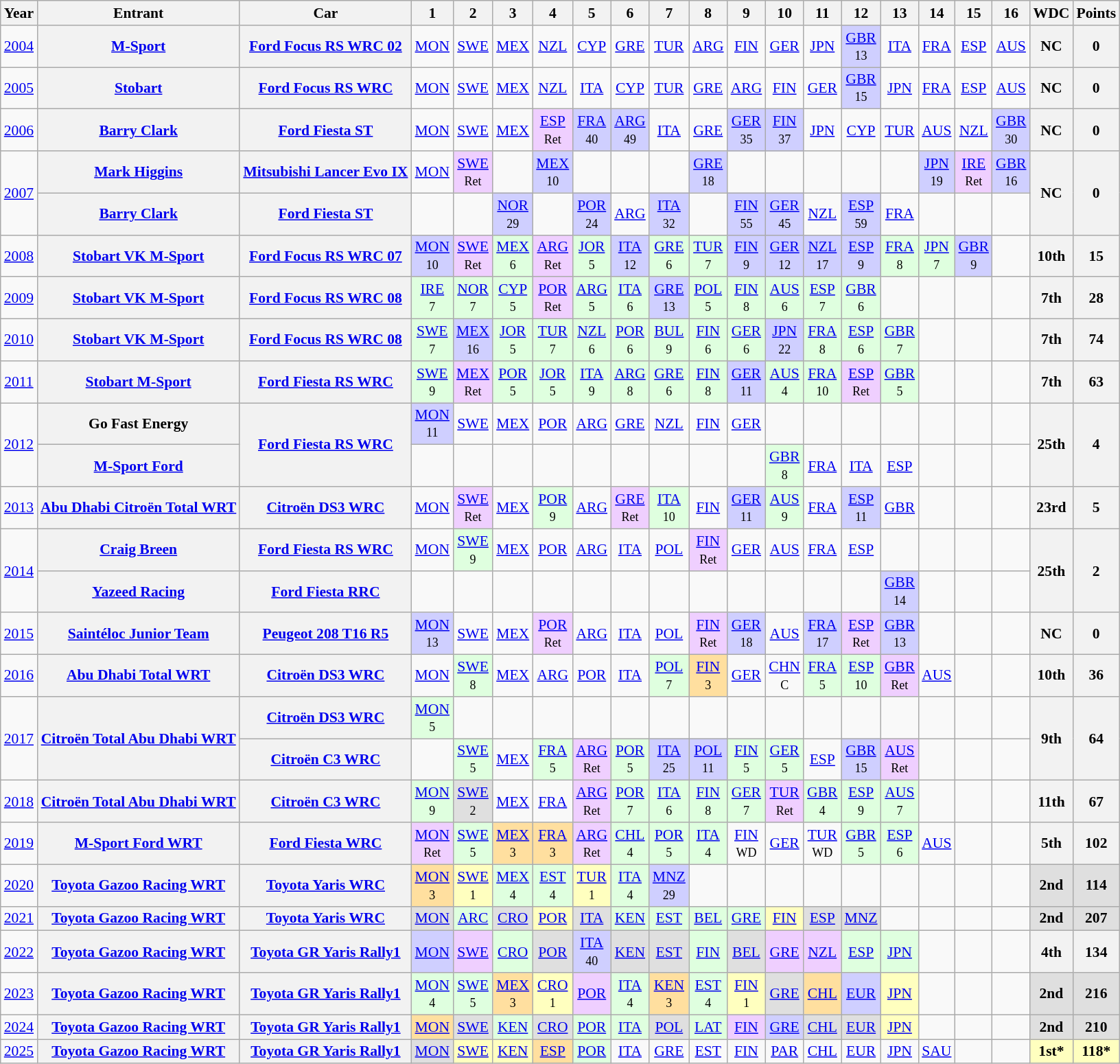<table class="wikitable" border="1" style="text-align:center; font-size:90%;">
<tr>
<th>Year</th>
<th>Entrant</th>
<th>Car</th>
<th>1</th>
<th>2</th>
<th>3</th>
<th>4</th>
<th>5</th>
<th>6</th>
<th>7</th>
<th>8</th>
<th>9</th>
<th>10</th>
<th>11</th>
<th>12</th>
<th>13</th>
<th>14</th>
<th>15</th>
<th>16</th>
<th>WDC</th>
<th>Points</th>
</tr>
<tr>
<td><a href='#'>2004</a></td>
<th><a href='#'>M-Sport</a></th>
<th><a href='#'>Ford Focus RS WRC 02</a></th>
<td><a href='#'>MON</a></td>
<td><a href='#'>SWE</a></td>
<td><a href='#'>MEX</a></td>
<td><a href='#'>NZL</a></td>
<td><a href='#'>CYP</a></td>
<td><a href='#'>GRE</a></td>
<td><a href='#'>TUR</a></td>
<td><a href='#'>ARG</a></td>
<td><a href='#'>FIN</a></td>
<td><a href='#'>GER</a></td>
<td><a href='#'>JPN</a></td>
<td style="background:#CFCFFF;"><a href='#'>GBR</a><br><small>13</small></td>
<td><a href='#'>ITA</a></td>
<td><a href='#'>FRA</a></td>
<td><a href='#'>ESP</a></td>
<td><a href='#'>AUS</a></td>
<th>NC</th>
<th>0</th>
</tr>
<tr>
<td><a href='#'>2005</a></td>
<th><a href='#'>Stobart</a></th>
<th><a href='#'>Ford Focus RS WRC</a></th>
<td><a href='#'>MON</a></td>
<td><a href='#'>SWE</a></td>
<td><a href='#'>MEX</a></td>
<td><a href='#'>NZL</a></td>
<td><a href='#'>ITA</a></td>
<td><a href='#'>CYP</a></td>
<td><a href='#'>TUR</a></td>
<td><a href='#'>GRE</a></td>
<td><a href='#'>ARG</a></td>
<td><a href='#'>FIN</a></td>
<td><a href='#'>GER</a></td>
<td style="background:#CFCFFF;"><a href='#'>GBR</a><br><small>15</small></td>
<td><a href='#'>JPN</a></td>
<td><a href='#'>FRA</a></td>
<td><a href='#'>ESP</a></td>
<td><a href='#'>AUS</a></td>
<th>NC</th>
<th>0</th>
</tr>
<tr>
<td><a href='#'>2006</a></td>
<th><a href='#'>Barry Clark</a></th>
<th><a href='#'>Ford Fiesta ST</a></th>
<td><a href='#'>MON</a></td>
<td><a href='#'>SWE</a></td>
<td><a href='#'>MEX</a></td>
<td style="background:#EFCFFF;"><a href='#'>ESP</a><br><small>Ret</small></td>
<td style="background:#CFCFFF;"><a href='#'>FRA</a><br><small>40</small></td>
<td style="background:#CFCFFF;"><a href='#'>ARG</a><br><small>49</small></td>
<td><a href='#'>ITA</a></td>
<td><a href='#'>GRE</a></td>
<td style="background:#CFCFFF;"><a href='#'>GER</a><br><small>35</small></td>
<td style="background:#CFCFFF;"><a href='#'>FIN</a><br><small>37</small></td>
<td><a href='#'>JPN</a></td>
<td><a href='#'>CYP</a></td>
<td><a href='#'>TUR</a></td>
<td><a href='#'>AUS</a></td>
<td><a href='#'>NZL</a></td>
<td style="background:#CFCFFF;"><a href='#'>GBR</a><br><small>30</small></td>
<th>NC</th>
<th>0</th>
</tr>
<tr>
<td rowspan="2"><a href='#'>2007</a></td>
<th><a href='#'>Mark Higgins</a></th>
<th><a href='#'>Mitsubishi Lancer Evo IX</a></th>
<td><a href='#'>MON</a></td>
<td style="background:#EFCFFF;"><a href='#'>SWE</a><br><small>Ret</small></td>
<td></td>
<td style="background:#CFCFFF;"><a href='#'>MEX</a><br><small>10</small></td>
<td></td>
<td></td>
<td></td>
<td style="background:#CFCFFF;"><a href='#'>GRE</a><br><small>18</small></td>
<td></td>
<td></td>
<td></td>
<td></td>
<td></td>
<td style="background:#CFCFFF;"><a href='#'>JPN</a><br><small>19</small></td>
<td style="background:#EFCFFF;"><a href='#'>IRE</a><br><small>Ret</small></td>
<td style="background:#CFCFFF;"><a href='#'>GBR</a><br><small>16</small></td>
<th rowspan="2">NC</th>
<th rowspan="2">0</th>
</tr>
<tr>
<th><a href='#'>Barry Clark</a></th>
<th><a href='#'>Ford Fiesta ST</a></th>
<td></td>
<td></td>
<td style="background:#CFCFFF;"><a href='#'>NOR</a><br><small>29</small></td>
<td></td>
<td style="background:#CFCFFF;"><a href='#'>POR</a><br><small>24</small></td>
<td><a href='#'>ARG</a></td>
<td style="background:#CFCFFF;"><a href='#'>ITA</a><br><small>32</small></td>
<td></td>
<td style="background:#CFCFFF;"><a href='#'>FIN</a><br><small>55</small></td>
<td style="background:#CFCFFF;"><a href='#'>GER</a><br><small>45</small></td>
<td><a href='#'>NZL</a></td>
<td style="background:#CFCFFF;"><a href='#'>ESP</a><br><small>59</small></td>
<td><a href='#'>FRA</a></td>
<td></td>
<td></td>
<td></td>
</tr>
<tr>
<td><a href='#'>2008</a></td>
<th><a href='#'>Stobart VK M-Sport</a></th>
<th><a href='#'>Ford Focus RS WRC 07</a></th>
<td style="background:#CFCFFF;"><a href='#'>MON</a><br><small>10</small></td>
<td style="background:#EFCFFF;"><a href='#'>SWE</a><br><small>Ret</small></td>
<td style="background:#DFFFDF;"><a href='#'>MEX</a><br><small>6</small></td>
<td style="background:#EFCFFF;"><a href='#'>ARG</a><br><small>Ret</small></td>
<td style="background:#DFFFDF;"><a href='#'>JOR</a><br><small>5</small></td>
<td style="background:#CFCFFF;"><a href='#'>ITA</a><br><small>12</small></td>
<td style="background:#DFFFDF;"><a href='#'>GRE</a><br><small>6</small></td>
<td style="background:#DFFFDF;"><a href='#'>TUR</a><br><small>7</small></td>
<td style="background:#CFCFFF;"><a href='#'>FIN</a><br><small>9</small></td>
<td style="background:#CFCFFF;"><a href='#'>GER</a><br><small>12</small></td>
<td style="background:#CFCFFF;"><a href='#'>NZL</a><br><small>17</small></td>
<td style="background:#CFCFFF;"><a href='#'>ESP</a><br><small>9</small></td>
<td style="background:#DFFFDF;"><a href='#'>FRA</a><br><small>8</small></td>
<td style="background:#DFFFDF;"><a href='#'>JPN</a><br><small>7</small></td>
<td style="background:#CFCFFF;"><a href='#'>GBR</a><br><small>9</small></td>
<td></td>
<th>10th</th>
<th>15</th>
</tr>
<tr>
<td><a href='#'>2009</a></td>
<th><a href='#'>Stobart VK M-Sport</a></th>
<th><a href='#'>Ford Focus RS WRC 08</a></th>
<td style="background:#DFFFDF;"><a href='#'>IRE</a><br><small>7</small></td>
<td style="background:#DFFFDF;"><a href='#'>NOR</a><br><small>7</small></td>
<td style="background:#DFFFDF;"><a href='#'>CYP</a><br><small>5</small></td>
<td style="background:#EFCFFF;"><a href='#'>POR</a><br><small>Ret</small></td>
<td style="background:#DFFFDF;"><a href='#'>ARG</a><br><small>5</small></td>
<td style="background:#DFFFDF;"><a href='#'>ITA</a><br><small>6</small></td>
<td style="background:#CFCFFF;"><a href='#'>GRE</a><br><small>13</small></td>
<td style="background:#DFFFDF;"><a href='#'>POL</a><br><small>5</small></td>
<td style="background:#DFFFDF;"><a href='#'>FIN</a><br><small>8</small></td>
<td style="background:#DFFFDF;"><a href='#'>AUS</a><br><small>6</small></td>
<td style="background:#DFFFDF;"><a href='#'>ESP</a><br><small>7</small></td>
<td style="background:#DFFFDF;"><a href='#'>GBR</a><br><small>6</small></td>
<td></td>
<td></td>
<td></td>
<td></td>
<th>7th</th>
<th>28</th>
</tr>
<tr>
<td><a href='#'>2010</a></td>
<th><a href='#'>Stobart VK M-Sport</a></th>
<th><a href='#'>Ford Focus RS WRC 08</a></th>
<td style="background:#DFFFDF;"><a href='#'>SWE</a><br><small>7</small></td>
<td style="background:#CFCFFF;"><a href='#'>MEX</a><br><small>16</small></td>
<td style="background:#DFFFDF;"><a href='#'>JOR</a><br><small>5</small></td>
<td style="background:#DFFFDF;"><a href='#'>TUR</a><br><small>7</small></td>
<td style="background:#DFFFDF;"><a href='#'>NZL</a><br><small>6</small></td>
<td style="background:#DFFFDF;"><a href='#'>POR</a><br><small>6</small></td>
<td style="background:#DFFFDF;"><a href='#'>BUL</a><br><small>9</small></td>
<td style="background:#DFFFDF;"><a href='#'>FIN</a><br><small>6</small></td>
<td style="background:#DFFFDF;"><a href='#'>GER</a><br><small>6</small></td>
<td style="background:#CFCFFF;"><a href='#'>JPN</a><br><small>22</small></td>
<td style="background:#DFFFDF;"><a href='#'>FRA</a><br><small>8</small></td>
<td style="background:#DFFFDF;"><a href='#'>ESP</a><br><small>6</small></td>
<td style="background:#DFFFDF;"><a href='#'>GBR</a><br><small>7</small></td>
<td></td>
<td></td>
<td></td>
<th>7th</th>
<th>74</th>
</tr>
<tr>
<td><a href='#'>2011</a></td>
<th><a href='#'>Stobart M-Sport</a></th>
<th><a href='#'>Ford Fiesta RS WRC</a></th>
<td style="background:#DFFFDF;"><a href='#'>SWE</a><br><small>9</small></td>
<td style="background:#EFCFFF;"><a href='#'>MEX</a><br><small>Ret</small></td>
<td style="background:#DFFFDF;"><a href='#'>POR</a><br><small>5</small></td>
<td style="background:#DFFFDF;"><a href='#'>JOR</a><br><small>5</small></td>
<td style="background:#DFFFDF;"><a href='#'>ITA</a><br><small>9</small></td>
<td style="background:#DFFFDF;"><a href='#'>ARG</a><br><small>8</small></td>
<td style="background:#DFFFDF;"><a href='#'>GRE</a><br><small>6</small></td>
<td style="background:#DFFFDF;"><a href='#'>FIN</a><br><small>8</small></td>
<td style="background:#CFCFFF;"><a href='#'>GER</a><br><small>11</small></td>
<td style="background:#DFFFDF;"><a href='#'>AUS</a><br><small>4</small></td>
<td style="background:#DFFFDF;"><a href='#'>FRA</a><br><small>10</small></td>
<td style="background:#EFCFFF;"><a href='#'>ESP</a><br><small>Ret</small></td>
<td style="background:#DFFFDF;"><a href='#'>GBR</a><br><small>5</small></td>
<td></td>
<td></td>
<td></td>
<th>7th</th>
<th>63</th>
</tr>
<tr>
<td rowspan=2><a href='#'>2012</a></td>
<th>Go Fast Energy</th>
<th rowspan=2><a href='#'>Ford Fiesta RS WRC</a></th>
<td style="background:#CFCFFF;"><a href='#'>MON</a><br><small>11</small></td>
<td><a href='#'>SWE</a></td>
<td><a href='#'>MEX</a></td>
<td><a href='#'>POR</a></td>
<td><a href='#'>ARG</a></td>
<td><a href='#'>GRE</a></td>
<td><a href='#'>NZL</a></td>
<td><a href='#'>FIN</a></td>
<td><a href='#'>GER</a></td>
<td></td>
<td></td>
<td></td>
<td></td>
<td></td>
<td></td>
<td></td>
<th rowspan=2>25th</th>
<th rowspan=2>4</th>
</tr>
<tr>
<th><a href='#'>M-Sport Ford</a></th>
<td></td>
<td></td>
<td></td>
<td></td>
<td></td>
<td></td>
<td></td>
<td></td>
<td></td>
<td style="background:#DFFFDF;"><a href='#'>GBR</a><br><small>8</small></td>
<td><a href='#'>FRA</a></td>
<td><a href='#'>ITA</a></td>
<td><a href='#'>ESP</a></td>
<td></td>
<td></td>
<td></td>
</tr>
<tr>
<td><a href='#'>2013</a></td>
<th><a href='#'>Abu Dhabi Citroën Total WRT</a></th>
<th><a href='#'>Citroën DS3 WRC</a></th>
<td><a href='#'>MON</a></td>
<td style="background:#EFCFFF;"><a href='#'>SWE</a><br><small>Ret</small></td>
<td><a href='#'>MEX</a></td>
<td style="background:#DFFFDF;"><a href='#'>POR</a><br><small>9</small></td>
<td><a href='#'>ARG</a></td>
<td style="background:#EFCFFF;"><a href='#'>GRE</a><br><small>Ret</small></td>
<td style="background:#DFFFDF;"><a href='#'>ITA</a><br><small>10</small></td>
<td><a href='#'>FIN</a></td>
<td style="background:#CFCFFF;"><a href='#'>GER</a><br><small>11</small></td>
<td style="background:#DFFFDF;"><a href='#'>AUS</a><br><small>9</small></td>
<td><a href='#'>FRA</a></td>
<td style="background:#CFCFFF;"><a href='#'>ESP</a><br><small>11</small></td>
<td><a href='#'>GBR</a></td>
<td></td>
<td></td>
<td></td>
<th>23rd</th>
<th>5</th>
</tr>
<tr>
<td rowspan="2"><a href='#'>2014</a></td>
<th><a href='#'>Craig Breen</a></th>
<th><a href='#'>Ford Fiesta RS WRC</a></th>
<td><a href='#'>MON</a></td>
<td style="background:#DFFFDF;"><a href='#'>SWE</a><br><small>9</small></td>
<td><a href='#'>MEX</a></td>
<td><a href='#'>POR</a></td>
<td><a href='#'>ARG</a></td>
<td><a href='#'>ITA</a></td>
<td><a href='#'>POL</a></td>
<td style="background:#EFCFFF;"><a href='#'>FIN</a><br><small>Ret</small></td>
<td><a href='#'>GER</a></td>
<td><a href='#'>AUS</a></td>
<td><a href='#'>FRA</a></td>
<td><a href='#'>ESP</a></td>
<td></td>
<td></td>
<td></td>
<td></td>
<th rowspan="2">25th</th>
<th rowspan="2">2</th>
</tr>
<tr>
<th><a href='#'>Yazeed Racing</a></th>
<th><a href='#'>Ford Fiesta RRC</a></th>
<td></td>
<td></td>
<td></td>
<td></td>
<td></td>
<td></td>
<td></td>
<td></td>
<td></td>
<td></td>
<td></td>
<td></td>
<td style="background:#CFCFFF;"><a href='#'>GBR</a><br><small>14</small></td>
<td></td>
<td></td>
<td></td>
</tr>
<tr>
<td><a href='#'>2015</a></td>
<th><a href='#'>Saintéloc Junior Team</a></th>
<th><a href='#'>Peugeot 208 T16 R5</a></th>
<td style="background:#CFCFFF;"><a href='#'>MON</a><br><small>13</small></td>
<td><a href='#'>SWE</a></td>
<td><a href='#'>MEX</a></td>
<td style="background:#EFCFFF;"><a href='#'>POR</a><br><small>Ret</small></td>
<td><a href='#'>ARG</a></td>
<td><a href='#'>ITA</a></td>
<td><a href='#'>POL</a></td>
<td style="background:#EFCFFF;"><a href='#'>FIN</a><br><small>Ret</small></td>
<td style="background:#CFCFFF;"><a href='#'>GER</a><br><small>18</small></td>
<td><a href='#'>AUS</a></td>
<td style="background:#CFCFFF;"><a href='#'>FRA</a><br><small>17</small></td>
<td style="background:#EFCFFF;"><a href='#'>ESP</a><br><small>Ret</small></td>
<td style="background:#CFCFFF;"><a href='#'>GBR</a><br><small>13</small></td>
<td></td>
<td></td>
<td></td>
<th>NC</th>
<th>0</th>
</tr>
<tr>
<td><a href='#'>2016</a></td>
<th><a href='#'>Abu Dhabi Total WRT</a></th>
<th><a href='#'>Citroën DS3 WRC</a></th>
<td><a href='#'>MON</a></td>
<td style="background:#DFFFDF;"><a href='#'>SWE</a><br><small>8</small></td>
<td><a href='#'>MEX</a></td>
<td><a href='#'>ARG</a></td>
<td><a href='#'>POR</a></td>
<td><a href='#'>ITA</a></td>
<td style="background:#DFFFDF;"><a href='#'>POL</a><br><small>7</small></td>
<td style="background:#ffdf9f;"><a href='#'>FIN</a><br><small>3</small></td>
<td><a href='#'>GER</a></td>
<td><a href='#'>CHN</a><br><small>C</small></td>
<td style="background:#DFFFDF;"><a href='#'>FRA</a><br><small>5</small></td>
<td style="background:#DFFFDF;"><a href='#'>ESP</a><br><small>10</small></td>
<td style="background:#EFCFFF;"><a href='#'>GBR</a><br><small>Ret</small></td>
<td><a href='#'>AUS</a></td>
<td></td>
<td></td>
<th>10th</th>
<th>36</th>
</tr>
<tr>
<td rowspan=2><a href='#'>2017</a></td>
<th rowspan=2><a href='#'>Citroën Total Abu Dhabi WRT</a></th>
<th><a href='#'>Citroën DS3 WRC</a></th>
<td style="background:#DFFFDF;"><a href='#'>MON</a><br><small>5</small></td>
<td></td>
<td></td>
<td></td>
<td></td>
<td></td>
<td></td>
<td></td>
<td></td>
<td></td>
<td></td>
<td></td>
<td></td>
<td></td>
<td></td>
<td></td>
<th rowspan=2>9th</th>
<th rowspan=2>64</th>
</tr>
<tr>
<th><a href='#'>Citroën C3 WRC</a></th>
<td></td>
<td style="background:#DFFFDF;"><a href='#'>SWE</a><br><small>5</small></td>
<td><a href='#'>MEX</a></td>
<td style="background:#DFFFDF;"><a href='#'>FRA</a><br><small>5</small></td>
<td style="background:#EFCFFF;"><a href='#'>ARG</a><br><small>Ret</small></td>
<td style="background:#DFFFDF;"><a href='#'>POR</a><br><small>5</small></td>
<td style="background:#CFCFFF;"><a href='#'>ITA</a><br><small>25</small></td>
<td style="background:#CFCFFF;"><a href='#'>POL</a><br><small>11</small></td>
<td style="background:#DFFFDF;"><a href='#'>FIN</a><br><small>5</small></td>
<td style="background:#DFFFDF;"><a href='#'>GER</a><br><small>5</small></td>
<td><a href='#'>ESP</a></td>
<td style="background:#CFCFFF;"><a href='#'>GBR</a><br><small>15</small></td>
<td style="background:#EFCFFF;"><a href='#'>AUS</a><br><small>Ret</small></td>
<td></td>
<td></td>
<td></td>
</tr>
<tr>
<td><a href='#'>2018</a></td>
<th><a href='#'>Citroën Total Abu Dhabi WRT</a></th>
<th><a href='#'>Citroën C3 WRC</a></th>
<td style="background:#DFFFDF;"><a href='#'>MON</a><br><small>9</small></td>
<td style="background:#dfdfdf;"><a href='#'>SWE</a><br><small>2</small></td>
<td><a href='#'>MEX</a></td>
<td><a href='#'>FRA</a></td>
<td style="background:#EFCFFF;"><a href='#'>ARG</a><br><small>Ret</small></td>
<td style="background:#DFFFDF;"><a href='#'>POR</a><br><small>7</small></td>
<td style="background:#DFFFDF;"><a href='#'>ITA</a><br><small>6</small></td>
<td style="background:#DFFFDF;"><a href='#'>FIN</a><br><small>8</small></td>
<td style="background:#DFFFDF;"><a href='#'>GER</a><br><small>7</small></td>
<td style="background:#EFCFFF;"><a href='#'>TUR</a><br><small>Ret</small></td>
<td style="background:#DFFFDF;"><a href='#'>GBR</a><br><small>4</small></td>
<td style="background:#DFFFDF;"><a href='#'>ESP</a><br><small>9</small></td>
<td style="background:#DFFFDF;"><a href='#'>AUS</a><br><small>7</small></td>
<td></td>
<td></td>
<td></td>
<th>11th</th>
<th>67</th>
</tr>
<tr>
<td><a href='#'>2019</a></td>
<th><a href='#'>M-Sport Ford WRT</a></th>
<th><a href='#'>Ford Fiesta WRC</a></th>
<td style="background:#EFCFFF;"><a href='#'>MON</a><br><small>Ret</small></td>
<td style="background:#DFFFDF;"><a href='#'>SWE</a><br><small>5</small></td>
<td style="background:#FFDF9F;"><a href='#'>MEX</a><br><small>3</small></td>
<td style="background:#FFDF9F;"><a href='#'>FRA</a><br><small>3</small></td>
<td style="background:#EFCFFF;"><a href='#'>ARG</a><br><small>Ret</small></td>
<td style="background:#DFFFDF;"><a href='#'>CHL</a><br><small>4</small></td>
<td style="background:#DFFFDF;"><a href='#'>POR</a><br><small>5</small></td>
<td style="background:#DFFFDF;"><a href='#'>ITA</a><br><small>4</small></td>
<td><a href='#'>FIN</a><br><small>WD</small></td>
<td><a href='#'>GER</a></td>
<td><a href='#'>TUR</a><br><small>WD</small></td>
<td style="background:#DFFFDF;"><a href='#'>GBR</a><br><small>5</small></td>
<td style="background:#DFFFDF;"><a href='#'>ESP</a><br><small>6</small></td>
<td><a href='#'>AUS</a><br></td>
<td></td>
<td></td>
<th>5th</th>
<th>102</th>
</tr>
<tr>
<td><a href='#'>2020</a></td>
<th><a href='#'>Toyota Gazoo Racing WRT</a></th>
<th><a href='#'>Toyota Yaris WRC</a></th>
<td style="background:#FFDF9F;"><a href='#'>MON</a><br><small>3</small></td>
<td style="background:#FFFFBF;"><a href='#'>SWE</a><br><small>1</small></td>
<td style="background:#DFFFDF;"><a href='#'>MEX</a><br><small>4</small></td>
<td style="background:#DFFFDF;"><a href='#'>EST</a><br><small>4</small></td>
<td style="background:#FFFFBF;"><a href='#'>TUR</a><br><small>1</small></td>
<td style="background:#DFFFDF;"><a href='#'>ITA</a><br><small>4</small></td>
<td style="background:#CFCFFF;"><a href='#'>MNZ</a><br><small>29</small></td>
<td></td>
<td></td>
<td></td>
<td></td>
<td></td>
<td></td>
<td></td>
<td></td>
<td></td>
<th style="background:#dfdfdf;">2nd</th>
<th style="background:#dfdfdf;">114</th>
</tr>
<tr>
<td><a href='#'>2021</a></td>
<th><a href='#'>Toyota Gazoo Racing WRT</a></th>
<th><a href='#'>Toyota Yaris WRC</a></th>
<td style="background:#dfdfdf;"><a href='#'>MON</a><br></td>
<td style="background:#DFFFDF;"><a href='#'>ARC</a><br></td>
<td style="background:#dfdfdf;"><a href='#'>CRO</a><br></td>
<td style="background:#FFFFBF;"><a href='#'>POR</a><br></td>
<td style="background:#dfdfdf;"><a href='#'>ITA</a><br></td>
<td style="background:#DFFFDF;"><a href='#'>KEN</a><br></td>
<td style="background:#DFFFDF;"><a href='#'>EST</a><br></td>
<td style="background:#DFFFDF;"><a href='#'>BEL</a><br></td>
<td style="background:#DFFFDF;"><a href='#'>GRE</a><br></td>
<td style="background:#FFFFBF;"><a href='#'>FIN</a><br></td>
<td style="background:#dfdfdf;"><a href='#'>ESP</a><br></td>
<td style="background:#DFDFDF;"><a href='#'>MNZ</a><br> </td>
<td></td>
<td></td>
<td></td>
<td></td>
<th style="background:#dfdfdf;">2nd</th>
<th style="background:#dfdfdf;">207</th>
</tr>
<tr>
<td><a href='#'>2022</a></td>
<th><a href='#'>Toyota Gazoo Racing WRT</a></th>
<th><a href='#'>Toyota GR Yaris Rally1</a></th>
<td style="background:#CFCFFF;"><a href='#'>MON</a><br></td>
<td style="background:#EFCFFF;"><a href='#'>SWE</a><br></td>
<td style="background:#DFFFDF;"><a href='#'>CRO</a><br></td>
<td style="background:#DFDFDF;"><a href='#'>POR</a><br></td>
<td style="background:#CFCFFF;"><a href='#'>ITA</a><br><small>40</small></td>
<td style="background:#DFDFDF;"><a href='#'>KEN</a><br></td>
<td style="background:#DFDFDF;"><a href='#'>EST</a><br></td>
<td style="background:#DFFFDF;"><a href='#'>FIN</a><br></td>
<td style="background:#DFDFDF;"><a href='#'>BEL</a><br></td>
<td style="background:#EFCFFF;"><a href='#'>GRE</a><br></td>
<td style="background:#EFCFFF;"><a href='#'>NZL</a><br></td>
<td style="background:#DFFFDF;"><a href='#'>ESP</a><br></td>
<td style="background:#DFFFDF;"><a href='#'>JPN</a><br></td>
<td></td>
<td></td>
<td></td>
<th>4th</th>
<th>134</th>
</tr>
<tr>
<td><a href='#'>2023</a></td>
<th><a href='#'>Toyota Gazoo Racing WRT</a></th>
<th><a href='#'>Toyota GR Yaris Rally1</a></th>
<td style="background:#DFFFDF"><a href='#'>MON</a><br><small>4</small></td>
<td style="background:#DFFFDF"><a href='#'>SWE</a><br><small>5</small></td>
<td style="background:#FFDF9F;"><a href='#'>MEX</a><br><small>3</small></td>
<td style="background:#FFFFBF;"><a href='#'>CRO</a><br><small>1</small></td>
<td style="background:#EFCFFF;"><a href='#'>POR</a><br></td>
<td style="background:#DFFFDF"><a href='#'>ITA</a><br><small>4</small></td>
<td style="background:#FFDF9F;"><a href='#'>KEN</a><br><small>3</small></td>
<td style="background:#DFFFDF"><a href='#'>EST</a><br><small>4</small></td>
<td style="background:#FFFFBF;"><a href='#'>FIN</a><br><small>1</small></td>
<td style="background:#DFDFDF;"><a href='#'>GRE</a><br></td>
<td style="background:#FFDF9F;"><a href='#'>CHL</a><br></td>
<td style="background:#CFCFFF;"><a href='#'>EUR</a><br></td>
<td style="background:#FFFFBF;"><a href='#'>JPN</a><br></td>
<td></td>
<td></td>
<td></td>
<th style="background:#DFDFDF;">2nd</th>
<th style="background:#DFDFDF;">216</th>
</tr>
<tr>
<td><a href='#'>2024</a></td>
<th><a href='#'>Toyota Gazoo Racing WRT</a></th>
<th><a href='#'>Toyota GR Yaris Rally1</a></th>
<td style="background:#FFDF9F;"><a href='#'>MON</a><br></td>
<td style="background:#DFDFDF;"><a href='#'>SWE</a><br></td>
<td style="background:#DFFFDF"><a href='#'>KEN</a><br></td>
<td style="background:#DFDFDF;"><a href='#'>CRO</a><br></td>
<td style="background:#DFFFDF"><a href='#'>POR</a><br></td>
<td style="background:#DFFFDF"><a href='#'>ITA</a><br></td>
<td style="background:#DFDFDF"><a href='#'>POL</a><br></td>
<td style="background:#DFFFDF"><a href='#'>LAT</a><br></td>
<td style="background:#EFCFFF"><a href='#'>FIN</a><br></td>
<td style="background:#CFCFFF"><a href='#'>GRE</a><br></td>
<td style="background:#DFDFDF"><a href='#'>CHL</a><br></td>
<td style="background:#DFDFDF"><a href='#'>EUR</a><br></td>
<td style="background:#FFFFBF;"><a href='#'>JPN</a><br></td>
<td></td>
<td></td>
<td></td>
<th style="background:#DFDFDF;">2nd</th>
<th style="background:#DFDFDF;">210</th>
</tr>
<tr>
<td><a href='#'>2025</a></td>
<th><a href='#'>Toyota Gazoo Racing WRT</a></th>
<th><a href='#'>Toyota GR Yaris Rally1</a></th>
<td style="background:#DFDFDF"><a href='#'>MON</a><br></td>
<td style="background:#FFFFBF"><a href='#'>SWE</a><br></td>
<td style="background:#FFFFBF"><a href='#'>KEN</a><br></td>
<td style="background:#FFDF9F"><a href='#'>ESP</a><br></td>
<td style="background:#DFFFDF"><a href='#'>POR</a><br></td>
<td><a href='#'>ITA</a></td>
<td><a href='#'>GRE</a></td>
<td><a href='#'>EST</a></td>
<td><a href='#'>FIN</a></td>
<td><a href='#'>PAR</a></td>
<td><a href='#'>CHL</a></td>
<td><a href='#'>EUR</a></td>
<td><a href='#'>JPN</a></td>
<td><a href='#'>SAU</a></td>
<td></td>
<td></td>
<th style="background:#FFFFBF;">1st*</th>
<th style="background:#FFFFBF;">118*</th>
</tr>
</table>
